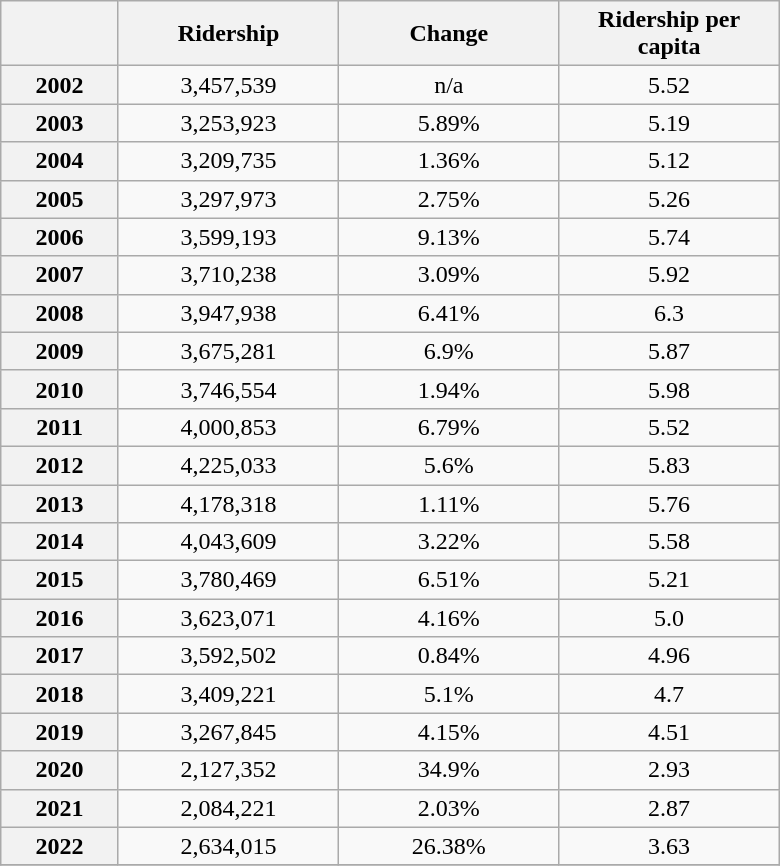<table class="wikitable"  style="text-align:center; width:520px; margin:auto;">
<tr>
<th style="width:50px"></th>
<th style="width:100px">Ridership</th>
<th style="width:100px">Change</th>
<th style="width:100px">Ridership per capita</th>
</tr>
<tr>
<th>2002</th>
<td>3,457,539</td>
<td>n/a</td>
<td>5.52</td>
</tr>
<tr>
<th>2003</th>
<td>3,253,923</td>
<td>5.89%</td>
<td>5.19</td>
</tr>
<tr>
<th>2004</th>
<td>3,209,735</td>
<td>1.36%</td>
<td>5.12</td>
</tr>
<tr>
<th>2005</th>
<td>3,297,973</td>
<td>2.75%</td>
<td>5.26</td>
</tr>
<tr>
<th>2006</th>
<td>3,599,193</td>
<td>9.13%</td>
<td>5.74</td>
</tr>
<tr>
<th>2007</th>
<td>3,710,238</td>
<td>3.09%</td>
<td>5.92</td>
</tr>
<tr>
<th>2008</th>
<td>3,947,938</td>
<td>6.41%</td>
<td>6.3</td>
</tr>
<tr>
<th>2009</th>
<td>3,675,281</td>
<td>6.9%</td>
<td>5.87</td>
</tr>
<tr>
<th>2010</th>
<td>3,746,554</td>
<td>1.94%</td>
<td>5.98</td>
</tr>
<tr>
<th>2011</th>
<td>4,000,853</td>
<td>6.79%</td>
<td>5.52</td>
</tr>
<tr>
<th>2012</th>
<td>4,225,033</td>
<td>5.6%</td>
<td>5.83</td>
</tr>
<tr>
<th>2013</th>
<td>4,178,318</td>
<td>1.11%</td>
<td>5.76</td>
</tr>
<tr>
<th>2014</th>
<td>4,043,609</td>
<td>3.22%</td>
<td>5.58</td>
</tr>
<tr>
<th>2015</th>
<td>3,780,469</td>
<td>6.51%</td>
<td>5.21</td>
</tr>
<tr>
<th>2016</th>
<td>3,623,071</td>
<td>4.16%</td>
<td>5.0</td>
</tr>
<tr>
<th>2017</th>
<td>3,592,502</td>
<td>0.84%</td>
<td>4.96</td>
</tr>
<tr>
<th>2018</th>
<td>3,409,221</td>
<td>5.1%</td>
<td>4.7</td>
</tr>
<tr>
<th>2019</th>
<td>3,267,845</td>
<td>4.15%</td>
<td>4.51</td>
</tr>
<tr>
<th>2020</th>
<td>2,127,352</td>
<td>34.9%</td>
<td>2.93</td>
</tr>
<tr>
<th>2021</th>
<td>2,084,221</td>
<td>2.03%</td>
<td>2.87</td>
</tr>
<tr>
<th>2022</th>
<td>2,634,015</td>
<td>26.38%</td>
<td>3.63</td>
</tr>
<tr>
</tr>
</table>
